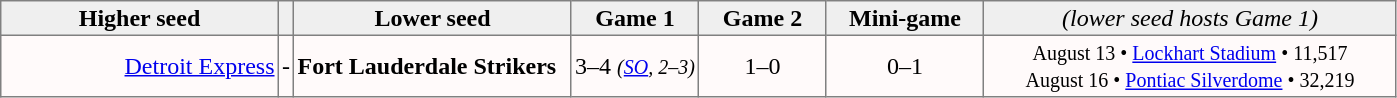<table style=border-collapse:collapse border=1 cellspacing=0 cellpadding=2>
<tr align=center bgcolor=#efefef>
<th width=180>Higher seed</th>
<th width=5></th>
<th width=180>Lower seed</th>
<th width=80>Game 1</th>
<th width=80>Game 2</th>
<th width=100>Mini-game</th>
<td width=270><em>(lower seed hosts Game 1)</em></td>
</tr>
<tr align=center bgcolor=fffafa>
<td align=right><a href='#'>Detroit Express</a></td>
<td>-</td>
<td align=left><strong>Fort Lauderdale Strikers</strong></td>
<td>3–4 <small><em>(<a href='#'>SO</a>, 2–3)</em></small></td>
<td>1–0</td>
<td>0–1</td>
<td><small>August 13 • <a href='#'>Lockhart Stadium</a> • 11,517<br>August 16 • <a href='#'>Pontiac Silverdome</a> • 32,219</small></td>
</tr>
</table>
